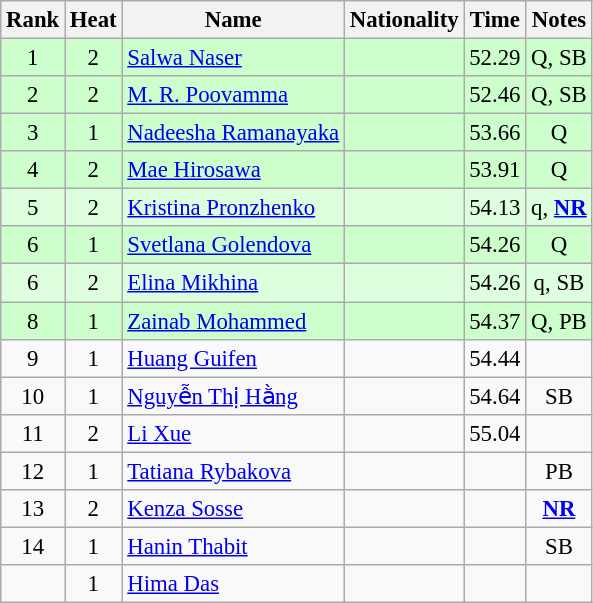<table class="wikitable sortable" style="text-align:center; font-size:95%">
<tr>
<th>Rank</th>
<th>Heat</th>
<th>Name</th>
<th>Nationality</th>
<th>Time</th>
<th>Notes</th>
</tr>
<tr bgcolor=ccffcc>
<td>1</td>
<td>2</td>
<td align=left><a href='#'>Salwa Naser</a></td>
<td align=left></td>
<td>52.29</td>
<td>Q, SB</td>
</tr>
<tr bgcolor=ccffcc>
<td>2</td>
<td>2</td>
<td align=left><a href='#'>M. R. Poovamma</a></td>
<td align=left></td>
<td>52.46</td>
<td>Q, SB</td>
</tr>
<tr bgcolor=ccffcc>
<td>3</td>
<td>1</td>
<td align=left><a href='#'>Nadeesha Ramanayaka</a></td>
<td align=left></td>
<td>53.66</td>
<td>Q</td>
</tr>
<tr bgcolor=ccffcc>
<td>4</td>
<td>2</td>
<td align=left><a href='#'>Mae Hirosawa</a></td>
<td align=left></td>
<td>53.91</td>
<td>Q</td>
</tr>
<tr bgcolor=ddffdd>
<td>5</td>
<td>2</td>
<td align=left><a href='#'>Kristina Pronzhenko</a></td>
<td align=left></td>
<td>54.13</td>
<td>q, <strong><a href='#'>NR</a></strong></td>
</tr>
<tr bgcolor=ccffcc>
<td>6</td>
<td>1</td>
<td align=left><a href='#'>Svetlana Golendova</a></td>
<td align=left></td>
<td>54.26</td>
<td>Q</td>
</tr>
<tr bgcolor=ddffdd>
<td>6</td>
<td>2</td>
<td align=left><a href='#'>Elina Mikhina</a></td>
<td align=left></td>
<td>54.26</td>
<td>q, SB</td>
</tr>
<tr bgcolor=ccffcc>
<td>8</td>
<td>1</td>
<td align=left><a href='#'>Zainab Mohammed</a></td>
<td align=left></td>
<td>54.37</td>
<td>Q, PB</td>
</tr>
<tr>
<td>9</td>
<td>1</td>
<td align=left><a href='#'>Huang Guifen</a></td>
<td align=left></td>
<td>54.44</td>
<td></td>
</tr>
<tr>
<td>10</td>
<td>1</td>
<td align=left><a href='#'>Nguyễn Thị Hằng</a></td>
<td align=left></td>
<td>54.64</td>
<td>SB</td>
</tr>
<tr>
<td>11</td>
<td>2</td>
<td align=left><a href='#'>Li Xue</a></td>
<td align=left></td>
<td>55.04</td>
<td></td>
</tr>
<tr>
<td>12</td>
<td>1</td>
<td align=left><a href='#'>Tatiana Rybakova</a></td>
<td align=left></td>
<td></td>
<td>PB</td>
</tr>
<tr>
<td>13</td>
<td>2</td>
<td align=left><a href='#'>Kenza Sosse</a></td>
<td align=left></td>
<td></td>
<td><strong><a href='#'>NR</a></strong></td>
</tr>
<tr>
<td>14</td>
<td>1</td>
<td align=left><a href='#'>Hanin Thabit</a></td>
<td align=left></td>
<td></td>
<td>SB</td>
</tr>
<tr>
<td></td>
<td>1</td>
<td align=left><a href='#'>Hima Das</a></td>
<td align=left></td>
<td></td>
<td></td>
</tr>
</table>
